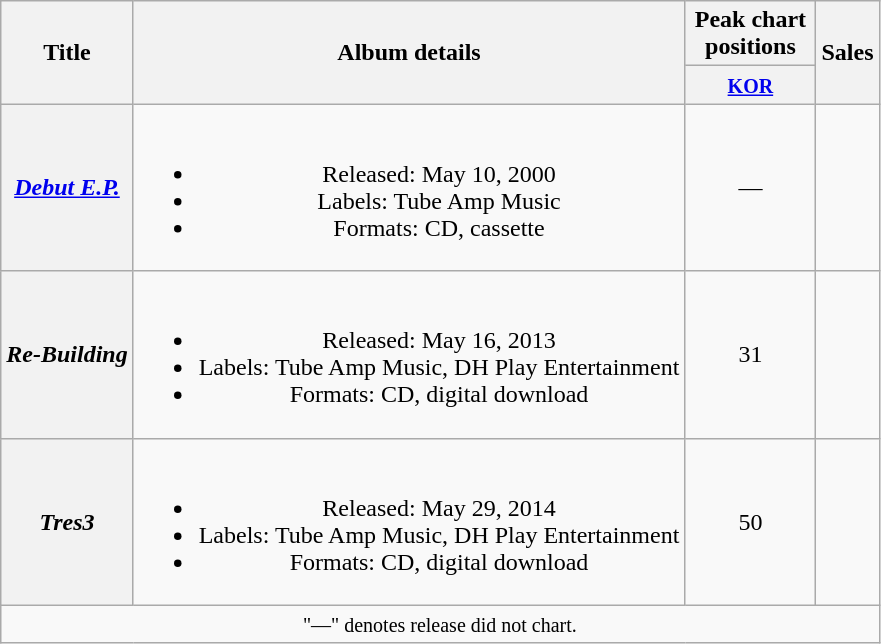<table class="wikitable plainrowheaders" style="text-align:center;">
<tr>
<th scope="col" rowspan="2">Title</th>
<th scope="col" rowspan="2">Album details</th>
<th scope="col" colspan="1" style="width:5em;">Peak chart positions</th>
<th scope="col" rowspan="2">Sales</th>
</tr>
<tr>
<th><small><a href='#'>KOR</a></small><br></th>
</tr>
<tr>
<th scope="row"><em><a href='#'>Debut E.P.</a></em></th>
<td><br><ul><li>Released: May 10, 2000</li><li>Labels: Tube Amp Music</li><li>Formats: CD, cassette</li></ul></td>
<td>—</td>
<td></td>
</tr>
<tr>
<th scope="row"><em>Re-Building</em></th>
<td><br><ul><li>Released: May 16, 2013</li><li>Labels: Tube Amp Music, DH Play Entertainment</li><li>Formats: CD, digital download</li></ul></td>
<td>31</td>
<td></td>
</tr>
<tr>
<th scope="row"><em>Tres3</em></th>
<td><br><ul><li>Released: May 29, 2014</li><li>Labels: Tube Amp Music, DH Play Entertainment</li><li>Formats: CD, digital download</li></ul></td>
<td>50</td>
<td></td>
</tr>
<tr>
<td colspan="4" align="center"><small>"—" denotes release did not chart.</small></td>
</tr>
</table>
